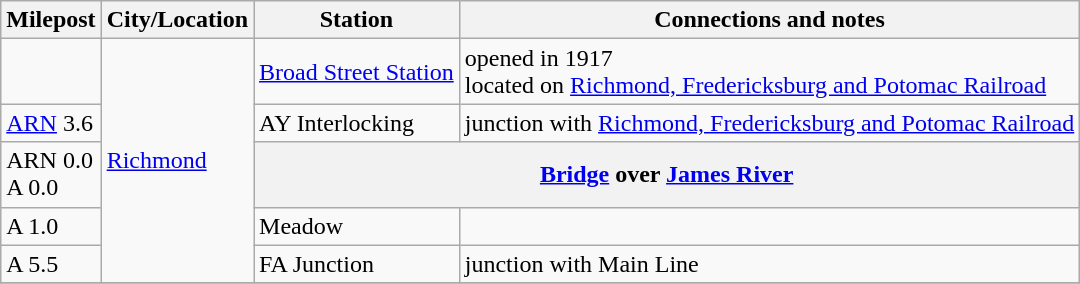<table class="wikitable">
<tr>
<th>Milepost</th>
<th>City/Location</th>
<th>Station</th>
<th>Connections and notes</th>
</tr>
<tr>
<td></td>
<td ! rowspan="5"><a href='#'>Richmond</a></td>
<td><a href='#'>Broad Street Station</a></td>
<td>opened in 1917<br>located on <a href='#'>Richmond, Fredericksburg and Potomac Railroad</a></td>
</tr>
<tr>
<td><a href='#'>ARN</a> 3.6</td>
<td>AY Interlocking</td>
<td>junction with <a href='#'>Richmond, Fredericksburg and Potomac Railroad</a></td>
</tr>
<tr>
<td>ARN 0.0<br>A 0.0</td>
<th colspan=2><a href='#'>Bridge</a> over <a href='#'>James River</a></th>
</tr>
<tr>
<td>A 1.0</td>
<td>Meadow</td>
<td></td>
</tr>
<tr>
<td>A 5.5</td>
<td>FA Junction</td>
<td>junction with Main Line</td>
</tr>
<tr>
</tr>
</table>
